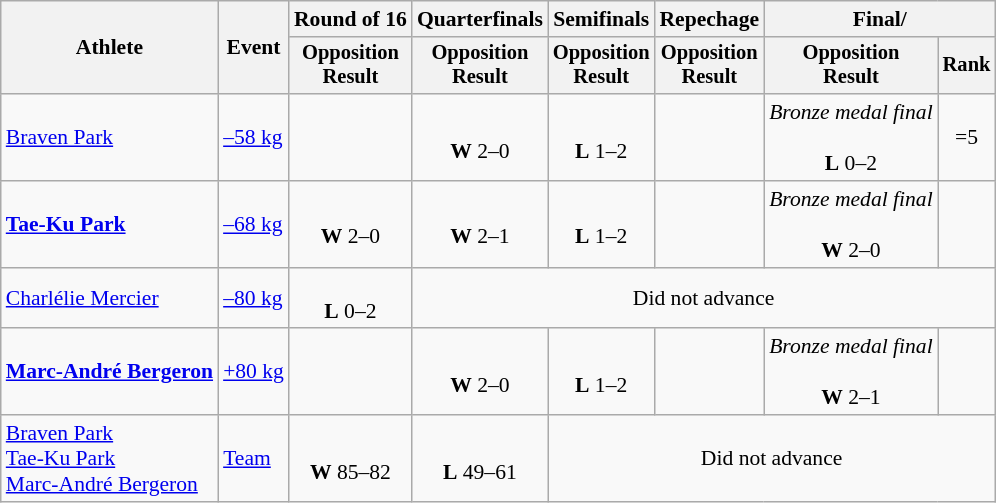<table class=wikitable style=font-size:90%;text-align:center>
<tr>
<th rowspan=2>Athlete</th>
<th rowspan=2>Event</th>
<th>Round of 16</th>
<th>Quarterfinals</th>
<th>Semifinals</th>
<th>Repechage</th>
<th colspan=2>Final/ </th>
</tr>
<tr style=font-size:95%>
<th>Opposition<br>Result</th>
<th>Opposition<br>Result</th>
<th>Opposition<br>Result</th>
<th>Opposition<br>Result</th>
<th>Opposition<br>Result</th>
<th>Rank</th>
</tr>
<tr align=center>
<td align=left><a href='#'>Braven Park</a></td>
<td align=left><a href='#'>–58 kg</a></td>
<td></td>
<td><br><strong>W</strong> 2–0</td>
<td><br><strong>L</strong> 1–2</td>
<td></td>
<td><em>Bronze medal final</em><br><br><strong>L</strong> 0–2</td>
<td>=5</td>
</tr>
<tr align=center>
<td align=left><strong><a href='#'>Tae-Ku Park</a></strong></td>
<td align=left><a href='#'>–68 kg</a></td>
<td><br><strong>W</strong> 2–0</td>
<td><br><strong>W</strong> 2–1</td>
<td><br><strong>L</strong> 1–2</td>
<td></td>
<td><em>Bronze medal final</em><br><br><strong>W</strong> 2–0</td>
<td></td>
</tr>
<tr align=center>
<td align=left><a href='#'>Charlélie Mercier</a></td>
<td align=left><a href='#'>–80 kg</a></td>
<td><br><strong>L</strong> 0–2</td>
<td colspan=5>Did not advance</td>
</tr>
<tr align=center>
<td align=left><strong><a href='#'>Marc-André Bergeron</a></strong></td>
<td align=left><a href='#'>+80 kg</a></td>
<td></td>
<td><br><strong>W</strong> 2–0</td>
<td><br><strong>L</strong> 1–2</td>
<td></td>
<td><em>Bronze medal final</em><br><br><strong>W</strong> 2–1</td>
<td></td>
</tr>
<tr align=center>
<td align=left><a href='#'>Braven Park</a><br><a href='#'>Tae-Ku Park</a><br><a href='#'>Marc-André Bergeron</a></td>
<td align=left><a href='#'>Team</a></td>
<td><br><strong>W</strong> 85–82</td>
<td><br><strong>L</strong> 49–61</td>
<td colspan=4>Did not advance</td>
</tr>
</table>
